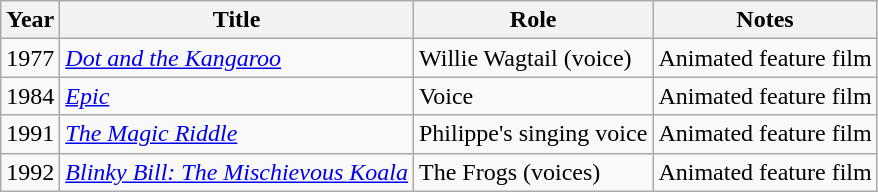<table class="wikitable sortable">
<tr>
<th>Year</th>
<th>Title</th>
<th>Role</th>
<th class="unsortable">Notes</th>
</tr>
<tr>
<td>1977</td>
<td><em><a href='#'>Dot and the Kangaroo</a></em></td>
<td>Willie Wagtail (voice)</td>
<td>Animated feature film</td>
</tr>
<tr>
<td>1984</td>
<td><em><a href='#'>Epic</a></em></td>
<td>Voice</td>
<td>Animated feature film</td>
</tr>
<tr>
<td>1991</td>
<td><em><a href='#'>The Magic Riddle</a></em></td>
<td>Philippe's singing voice</td>
<td>Animated feature film</td>
</tr>
<tr>
<td>1992</td>
<td><em><a href='#'>Blinky Bill: The Mischievous Koala</a></em></td>
<td>The Frogs (voices)</td>
<td>Animated feature film</td>
</tr>
</table>
